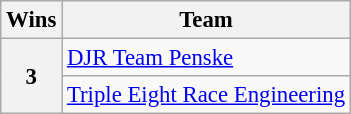<table class="wikitable" style="font-size: 95%;">
<tr>
<th>Wins</th>
<th>Team</th>
</tr>
<tr>
<th rowspan="2">3</th>
<td><a href='#'>DJR Team Penske</a></td>
</tr>
<tr>
<td><a href='#'>Triple Eight Race Engineering</a></td>
</tr>
</table>
